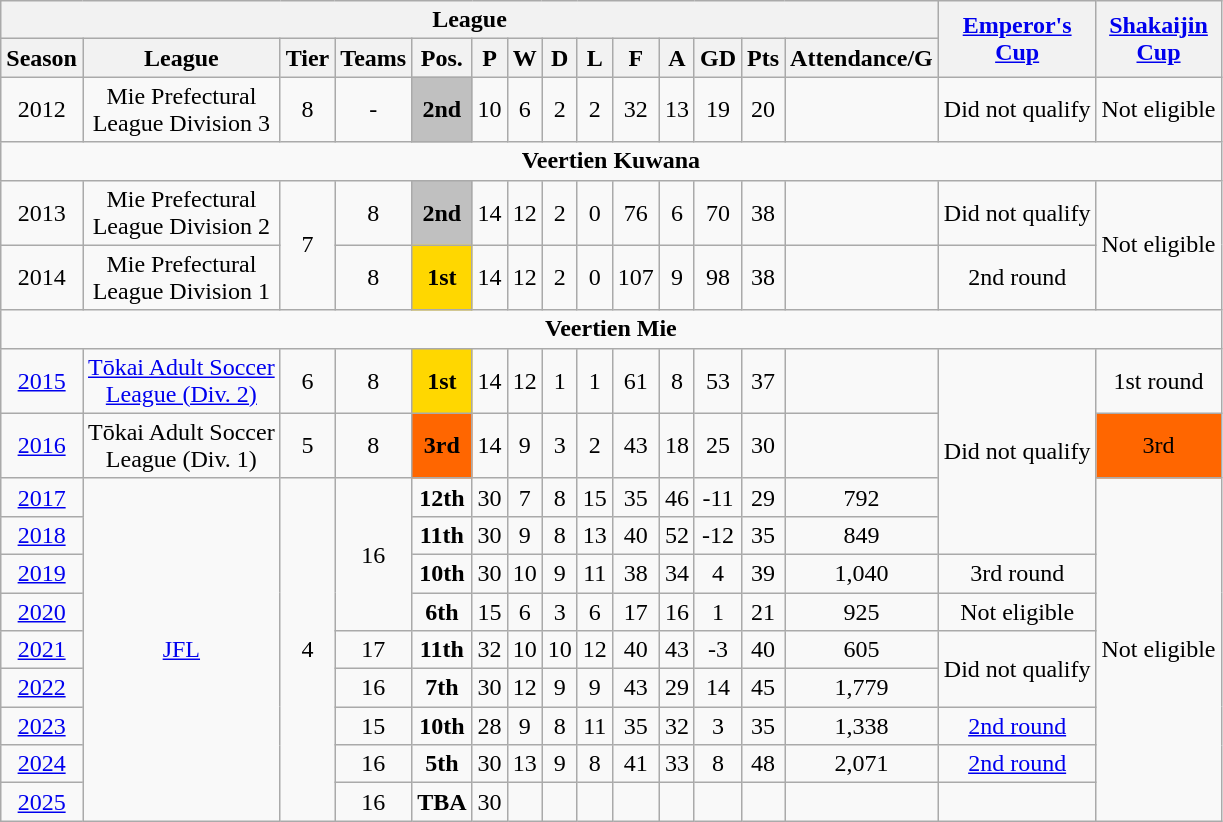<table class="wikitable" style="text-align:center;">
<tr>
<th colspan="14">League</th>
<th rowspan="2"><a href='#'>Emperor's<br>Cup</a></th>
<th rowspan="2"><a href='#'>Shakaijin<br>Cup</a></th>
</tr>
<tr>
<th>Season</th>
<th>League</th>
<th>Tier</th>
<th>Teams</th>
<th>Pos.</th>
<th>P</th>
<th>W</th>
<th>D</th>
<th>L</th>
<th>F</th>
<th>A</th>
<th>GD</th>
<th>Pts</th>
<th>Attendance/G</th>
</tr>
<tr>
<td>2012</td>
<td>Mie Prefectural<br>League Division 3</td>
<td>8</td>
<td>-</td>
<td bgcolor=silver><strong>2nd</strong></td>
<td>10</td>
<td>6</td>
<td>2</td>
<td>2</td>
<td>32</td>
<td>13</td>
<td>19</td>
<td>20</td>
<td></td>
<td>Did not qualify</td>
<td>Not eligible</td>
</tr>
<tr>
<td colspan="16"><strong>Veertien Kuwana</strong></td>
</tr>
<tr>
<td>2013</td>
<td>Mie Prefectural<br>League Division 2</td>
<td rowspan=2>7</td>
<td>8</td>
<td bgcolor=silver><strong>2nd</strong></td>
<td>14</td>
<td>12</td>
<td>2</td>
<td>0</td>
<td>76</td>
<td>6</td>
<td>70</td>
<td>38</td>
<td></td>
<td>Did not qualify</td>
<td rowspan=2>Not eligible</td>
</tr>
<tr>
<td>2014</td>
<td>Mie Prefectural<br>League Division 1</td>
<td>8</td>
<td bgcolor="gold"><strong>1st</strong></td>
<td>14</td>
<td>12</td>
<td>2</td>
<td>0</td>
<td>107</td>
<td>9</td>
<td>98</td>
<td>38</td>
<td></td>
<td>2nd round</td>
</tr>
<tr>
<td colspan="16"><strong>Veertien Mie</strong></td>
</tr>
<tr>
<td><a href='#'>2015</a></td>
<td><a href='#'>Tōkai Adult Soccer<br>League (Div. 2)</a></td>
<td>6</td>
<td>8</td>
<td bgcolor=gold><strong>1st</strong></td>
<td>14</td>
<td>12</td>
<td>1</td>
<td>1</td>
<td>61</td>
<td>8</td>
<td>53</td>
<td>37</td>
<td></td>
<td rowspan="4">Did not qualify</td>
<td>1st round</td>
</tr>
<tr>
<td><a href='#'>2016</a></td>
<td>Tōkai Adult Soccer<br>League (Div. 1)</td>
<td>5</td>
<td>8</td>
<td bgcolor=ff6600><strong>3rd</strong></td>
<td>14</td>
<td>9</td>
<td>3</td>
<td>2</td>
<td>43</td>
<td>18</td>
<td>25</td>
<td>30</td>
<td></td>
<td bgcolor="ff6600">3rd</td>
</tr>
<tr>
<td><a href='#'>2017</a></td>
<td rowspan="9"><a href='#'>JFL</a></td>
<td rowspan="9">4</td>
<td rowspan="4">16</td>
<td><strong>12th</strong></td>
<td>30</td>
<td>7</td>
<td>8</td>
<td>15</td>
<td>35</td>
<td>46</td>
<td>-11</td>
<td>29</td>
<td>792</td>
<td rowspan="9">Not eligible</td>
</tr>
<tr>
<td><a href='#'>2018</a></td>
<td><strong>11th</strong></td>
<td>30</td>
<td>9</td>
<td>8</td>
<td>13</td>
<td>40</td>
<td>52</td>
<td>-12</td>
<td>35</td>
<td>849</td>
</tr>
<tr>
<td><a href='#'>2019</a></td>
<td><strong>10th</strong></td>
<td>30</td>
<td>10</td>
<td>9</td>
<td>11</td>
<td>38</td>
<td>34</td>
<td>4</td>
<td>39</td>
<td>1,040</td>
<td>3rd round</td>
</tr>
<tr>
<td><a href='#'>2020</a></td>
<td><strong>6th</strong></td>
<td>15</td>
<td>6</td>
<td>3</td>
<td>6</td>
<td>17</td>
<td>16</td>
<td>1</td>
<td>21</td>
<td>925</td>
<td>Not eligible</td>
</tr>
<tr>
<td><a href='#'>2021</a></td>
<td>17</td>
<td><strong>11th</strong></td>
<td>32</td>
<td>10</td>
<td>10</td>
<td>12</td>
<td>40</td>
<td>43</td>
<td>-3</td>
<td>40</td>
<td>605</td>
<td rowspan=2>Did not qualify</td>
</tr>
<tr>
<td><a href='#'>2022</a></td>
<td>16</td>
<td><strong>7th</strong></td>
<td>30</td>
<td>12</td>
<td>9</td>
<td>9</td>
<td>43</td>
<td>29</td>
<td>14</td>
<td>45</td>
<td>1,779</td>
</tr>
<tr>
<td><a href='#'>2023</a></td>
<td>15</td>
<td><strong>10th</strong></td>
<td>28</td>
<td>9</td>
<td>8</td>
<td>11</td>
<td>35</td>
<td>32</td>
<td>3</td>
<td>35</td>
<td>1,338</td>
<td><a href='#'>2nd round</a></td>
</tr>
<tr>
<td><a href='#'>2024</a></td>
<td>16</td>
<td><strong>5th</strong></td>
<td>30</td>
<td>13</td>
<td>9</td>
<td>8</td>
<td>41</td>
<td>33</td>
<td>8</td>
<td>48</td>
<td>2,071</td>
<td><a href='#'>2nd round</a></td>
</tr>
<tr>
<td><a href='#'>2025</a></td>
<td>16</td>
<td><strong>TBA</strong></td>
<td>30</td>
<td></td>
<td></td>
<td></td>
<td></td>
<td></td>
<td></td>
<td></td>
<td></td>
<td></td>
</tr>
</table>
